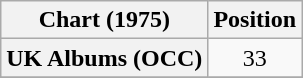<table class="wikitable plainrowheaders" style="text-align:center;">
<tr>
<th scope="col">Chart (1975)</th>
<th scope="col">Position</th>
</tr>
<tr>
<th scope="row">UK Albums (OCC)</th>
<td>33</td>
</tr>
<tr>
</tr>
</table>
